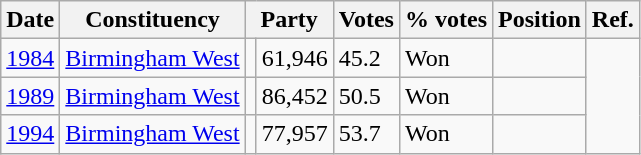<table class="wikitable">
<tr>
<th>Date</th>
<th>Constituency</th>
<th colspan=2>Party</th>
<th>Votes</th>
<th>% votes</th>
<th>Position</th>
<th>Ref.</th>
</tr>
<tr>
<td><a href='#'>1984</a></td>
<td><a href='#'>Birmingham West</a></td>
<td></td>
<td>61,946</td>
<td>45.2</td>
<td>Won</td>
<td></td>
</tr>
<tr>
<td><a href='#'>1989</a></td>
<td><a href='#'>Birmingham West</a></td>
<td></td>
<td>86,452</td>
<td>50.5</td>
<td>Won</td>
<td></td>
</tr>
<tr>
<td><a href='#'>1994</a></td>
<td><a href='#'>Birmingham West</a></td>
<td></td>
<td>77,957</td>
<td>53.7</td>
<td>Won</td>
<td></td>
</tr>
</table>
